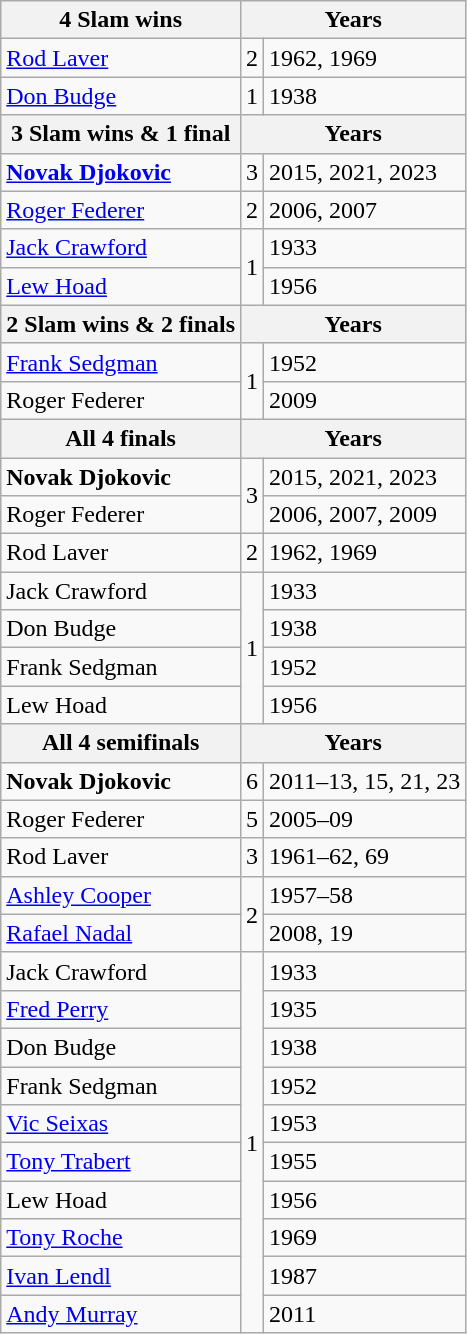<table class=wikitable style="display:inline-table;">
<tr>
<th>4 Slam wins</th>
<th colspan=2>Years</th>
</tr>
<tr>
<td> <a href='#'>Rod Laver</a></td>
<td>2</td>
<td>1962, 1969</td>
</tr>
<tr>
<td> <a href='#'>Don Budge</a></td>
<td>1</td>
<td>1938</td>
</tr>
<tr>
<th>3 Slam wins & 1 final</th>
<th colspan=2>Years</th>
</tr>
<tr>
<td> <strong><a href='#'>Novak Djokovic</a></strong></td>
<td>3</td>
<td>2015, 2021, 2023</td>
</tr>
<tr>
<td> <a href='#'>Roger Federer</a></td>
<td>2</td>
<td>2006, 2007</td>
</tr>
<tr>
<td> <a href='#'>Jack Crawford</a></td>
<td rowspan=2>1</td>
<td>1933</td>
</tr>
<tr>
<td> <a href='#'>Lew Hoad</a></td>
<td>1956</td>
</tr>
<tr>
<th>2 Slam wins & 2 finals</th>
<th colspan=2>Years</th>
</tr>
<tr>
<td> <a href='#'>Frank Sedgman</a></td>
<td rowspan=2>1</td>
<td>1952</td>
</tr>
<tr>
<td> Roger Federer</td>
<td>2009</td>
</tr>
<tr>
<th>All 4 finals</th>
<th colspan=2>Years</th>
</tr>
<tr>
<td> <strong>Novak Djokovic</strong></td>
<td rowspan="2">3</td>
<td>2015, 2021, 2023</td>
</tr>
<tr>
<td> Roger Federer</td>
<td>2006, 2007, 2009</td>
</tr>
<tr>
<td> Rod Laver</td>
<td>2</td>
<td>1962, 1969</td>
</tr>
<tr>
<td> Jack Crawford</td>
<td rowspan=4>1</td>
<td>1933</td>
</tr>
<tr>
<td> Don Budge</td>
<td>1938</td>
</tr>
<tr>
<td> Frank Sedgman</td>
<td>1952</td>
</tr>
<tr>
<td> Lew Hoad</td>
<td>1956</td>
</tr>
<tr>
<th>All 4 semifinals</th>
<th colspan=2>Years</th>
</tr>
<tr>
<td> <strong>Novak Djokovic</strong></td>
<td>6</td>
<td>2011–13, 15, 21, 23</td>
</tr>
<tr>
<td> Roger Federer</td>
<td>5</td>
<td>2005–09</td>
</tr>
<tr>
<td> Rod Laver</td>
<td>3</td>
<td>1961–62, 69</td>
</tr>
<tr>
<td> <a href='#'>Ashley Cooper</a></td>
<td rowspan=2>2</td>
<td>1957–58</td>
</tr>
<tr>
<td> <a href='#'>Rafael Nadal</a></td>
<td>2008, 19</td>
</tr>
<tr>
<td> Jack Crawford</td>
<td rowspan=10>1</td>
<td>1933</td>
</tr>
<tr>
<td> <a href='#'>Fred Perry</a></td>
<td>1935</td>
</tr>
<tr>
<td> Don Budge</td>
<td>1938</td>
</tr>
<tr>
<td> Frank Sedgman</td>
<td>1952</td>
</tr>
<tr>
<td> <a href='#'>Vic Seixas</a></td>
<td>1953</td>
</tr>
<tr>
<td> <a href='#'>Tony Trabert</a></td>
<td>1955</td>
</tr>
<tr>
<td> Lew Hoad</td>
<td>1956</td>
</tr>
<tr>
<td> <a href='#'>Tony Roche</a></td>
<td>1969</td>
</tr>
<tr>
<td> <a href='#'>Ivan Lendl</a></td>
<td>1987</td>
</tr>
<tr>
<td> <a href='#'>Andy Murray</a></td>
<td>2011</td>
</tr>
</table>
